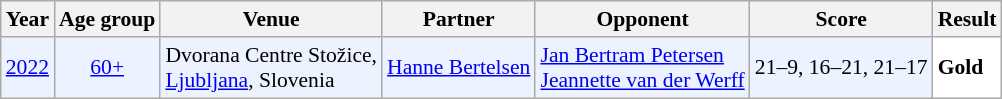<table class="sortable wikitable" style="font-size: 90%;">
<tr>
<th>Year</th>
<th>Age group</th>
<th>Venue</th>
<th>Partner</th>
<th>Opponent</th>
<th>Score</th>
<th>Result</th>
</tr>
<tr style="background:#ECF2FF">
<td align="center"><a href='#'>2022</a></td>
<td align="center"><a href='#'>60+</a></td>
<td align="left">Dvorana Centre Stožice,<br><a href='#'>Ljubljana</a>, Slovenia</td>
<td align="left"> <a href='#'>Hanne Bertelsen</a></td>
<td align="left"> <a href='#'>Jan Bertram Petersen</a><br> <a href='#'>Jeannette van der Werff</a></td>
<td align="left">21–9, 16–21, 21–17</td>
<td style="text-align:left; background:white"> <strong>Gold</strong></td>
</tr>
</table>
